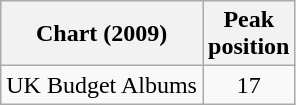<table class="wikitable sortable">
<tr>
<th>Chart (2009)</th>
<th>Peak<br>position</th>
</tr>
<tr>
<td>UK Budget Albums</td>
<td align="center">17</td>
</tr>
</table>
